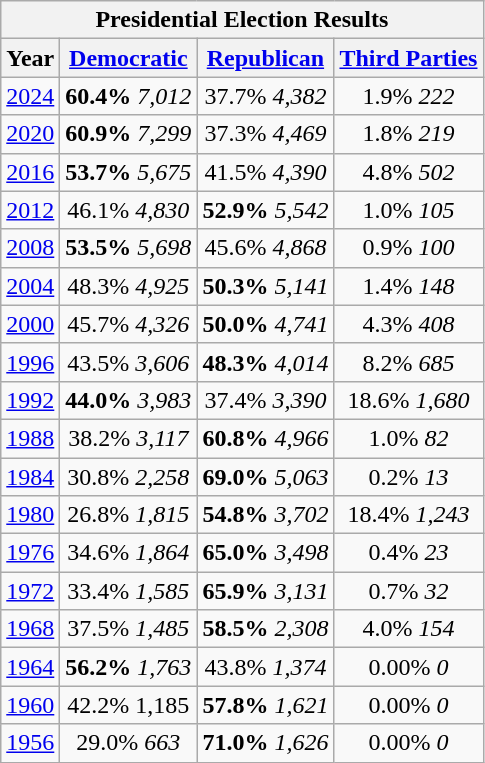<table class="wikitable">
<tr>
<th colspan="4">Presidential Election Results</th>
</tr>
<tr>
<th>Year</th>
<th><a href='#'>Democratic</a></th>
<th><a href='#'>Republican</a></th>
<th><a href='#'>Third Parties</a></th>
</tr>
<tr>
<td align="center" ><a href='#'>2024</a></td>
<td align="center" ><strong>60.4%</strong> <em>7,012</em></td>
<td align="center" >37.7% <em>4,382</em></td>
<td align="center" >1.9% <em>222</em></td>
</tr>
<tr>
<td align="center" ><a href='#'>2020</a></td>
<td align="center" ><strong>60.9%</strong> <em>7,299</em></td>
<td align="center" >37.3% <em>4,469</em></td>
<td align="center" >1.8% <em>219</em></td>
</tr>
<tr>
<td align="center" ><a href='#'>2016</a></td>
<td align="center" ><strong>53.7%</strong> <em>5,675</em></td>
<td align="center" >41.5% <em>4,390</em></td>
<td align="center" >4.8% <em>502</em></td>
</tr>
<tr>
<td align="center" ><a href='#'>2012</a></td>
<td align="center" >46.1% <em>4,830</em></td>
<td align="center" ><strong>52.9%</strong> <em>5,542</em></td>
<td align="center" >1.0% <em>105</em></td>
</tr>
<tr>
<td align="center" ><a href='#'>2008</a></td>
<td align="center" ><strong>53.5%</strong> <em>5,698</em></td>
<td align="center" >45.6% <em>4,868</em></td>
<td align="center" >0.9% <em>100</em></td>
</tr>
<tr>
<td align="center" ><a href='#'>2004</a></td>
<td align="center" >48.3% <em>4,925</em></td>
<td align="center" ><strong>50.3%</strong> <em>5,141</em></td>
<td align="center" >1.4% <em>148</em></td>
</tr>
<tr>
<td align="center" ><a href='#'>2000</a></td>
<td align="center" >45.7% <em>4,326</em></td>
<td align="center" ><strong>50.0%</strong> <em>4,741</em></td>
<td align="center" >4.3% <em>408</em></td>
</tr>
<tr>
<td align="center" ><a href='#'>1996</a></td>
<td align="center" >43.5% <em>3,606</em></td>
<td align="center" ><strong>48.3%</strong> <em>4,014</em></td>
<td align="center" >8.2% <em>685</em></td>
</tr>
<tr>
<td align="center" ><a href='#'>1992</a></td>
<td align="center" ><strong>44.0%</strong> <em>3,983</em></td>
<td align="center" >37.4% <em>3,390</em></td>
<td align="center" >18.6% <em>1,680</em></td>
</tr>
<tr>
<td align="center" ><a href='#'>1988</a></td>
<td align="center" >38.2% <em>3,117</em></td>
<td align="center" ><strong>60.8%</strong> <em>4,966</em></td>
<td align="center" >1.0% <em>82</em></td>
</tr>
<tr>
<td align="center" ><a href='#'>1984</a></td>
<td align="center" >30.8% <em>2,258</em></td>
<td align="center" ><strong>69.0%</strong> <em>5,063</em></td>
<td align="center" >0.2% <em>13</em></td>
</tr>
<tr>
<td align="center" ><a href='#'>1980</a></td>
<td align="center" >26.8% <em>1,815</em></td>
<td align="center" ><strong>54.8%</strong> <em>3,702</em></td>
<td align="center" >18.4% <em>1,243</em></td>
</tr>
<tr>
<td align="center" ><a href='#'>1976</a></td>
<td align="center" >34.6% <em>1,864</em></td>
<td align="center" ><strong>65.0%</strong> <em>3,498</em></td>
<td align="center" >0.4% <em>23</em></td>
</tr>
<tr>
<td align="center" ><a href='#'>1972</a></td>
<td align="center" >33.4% <em>1,585</em></td>
<td align="center" ><strong>65.9%</strong> <em>3,131</em></td>
<td align="center" >0.7% <em>32</em></td>
</tr>
<tr>
<td align="center" ><a href='#'>1968</a></td>
<td align="center" >37.5% <em>1,485</em></td>
<td align="center" ><strong>58.5%</strong> <em>2,308</em></td>
<td align="center" >4.0% <em>154</em></td>
</tr>
<tr>
<td align="center" ><a href='#'>1964</a></td>
<td align="center" ><strong>56.2%</strong> <em>1,763</em></td>
<td align="center" >43.8% <em>1,374</em></td>
<td align="center" >0.00% <em>0</em></td>
</tr>
<tr>
<td align="center" ><a href='#'>1960</a></td>
<td align="center" >42.2% 1,185</td>
<td align="center" ><strong>57.8%</strong> <em>1,621</em></td>
<td align="center" >0.00% <em>0</em></td>
</tr>
<tr>
<td align="center" ><a href='#'>1956</a></td>
<td align="center" >29.0% <em>663</em></td>
<td align="center" ><strong>71.0%</strong> <em>1,626</em></td>
<td align="center" >0.00% <em>0</em></td>
</tr>
</table>
